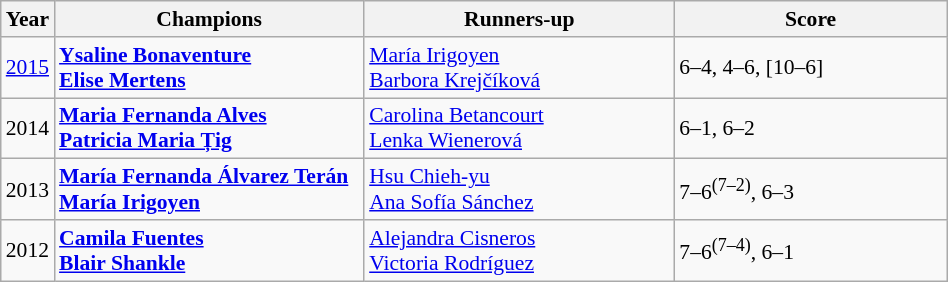<table class="wikitable" style="font-size:90%">
<tr>
<th>Year</th>
<th width="200">Champions</th>
<th width="200">Runners-up</th>
<th width="175">Score</th>
</tr>
<tr>
<td><a href='#'>2015</a></td>
<td><strong> <a href='#'>Ysaline Bonaventure</a> <br>  <a href='#'>Elise Mertens</a></strong></td>
<td> <a href='#'>María Irigoyen</a> <br>  <a href='#'>Barbora Krejčíková</a></td>
<td>6–4, 4–6, [10–6]</td>
</tr>
<tr>
<td>2014</td>
<td> <strong><a href='#'>Maria Fernanda Alves</a></strong> <br>  <strong><a href='#'>Patricia Maria Țig</a></strong></td>
<td> <a href='#'>Carolina Betancourt</a> <br>  <a href='#'>Lenka Wienerová</a></td>
<td>6–1, 6–2</td>
</tr>
<tr>
<td>2013</td>
<td> <strong><a href='#'>María Fernanda Álvarez Terán</a></strong> <br>  <strong><a href='#'>María Irigoyen</a></strong></td>
<td> <a href='#'>Hsu Chieh-yu</a> <br>  <a href='#'>Ana Sofía Sánchez</a></td>
<td>7–6<sup>(7–2)</sup>, 6–3</td>
</tr>
<tr>
<td>2012</td>
<td> <strong><a href='#'>Camila Fuentes</a></strong> <br>  <strong><a href='#'>Blair Shankle</a></strong></td>
<td> <a href='#'>Alejandra Cisneros</a> <br>  <a href='#'>Victoria Rodríguez</a></td>
<td>7–6<sup>(7–4)</sup>, 6–1</td>
</tr>
</table>
